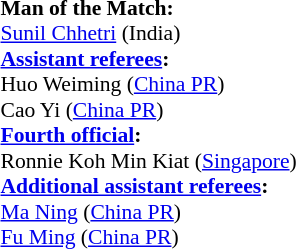<table style="width:100%; font-size:90%;">
<tr>
<td><br><strong>Man of the Match:</strong>
<br><a href='#'>Sunil Chhetri</a> (India)<br><strong><a href='#'>Assistant referees</a>:</strong>
<br>Huo Weiming (<a href='#'>China PR</a>)
<br>Cao Yi (<a href='#'>China PR</a>)
<br><strong><a href='#'>Fourth official</a>:</strong>
<br>Ronnie Koh Min Kiat (<a href='#'>Singapore</a>)
<br><strong><a href='#'>Additional assistant referees</a>:</strong>
<br><a href='#'>Ma Ning</a> (<a href='#'>China PR</a>)
<br><a href='#'>Fu Ming</a> (<a href='#'>China PR</a>)</td>
</tr>
</table>
